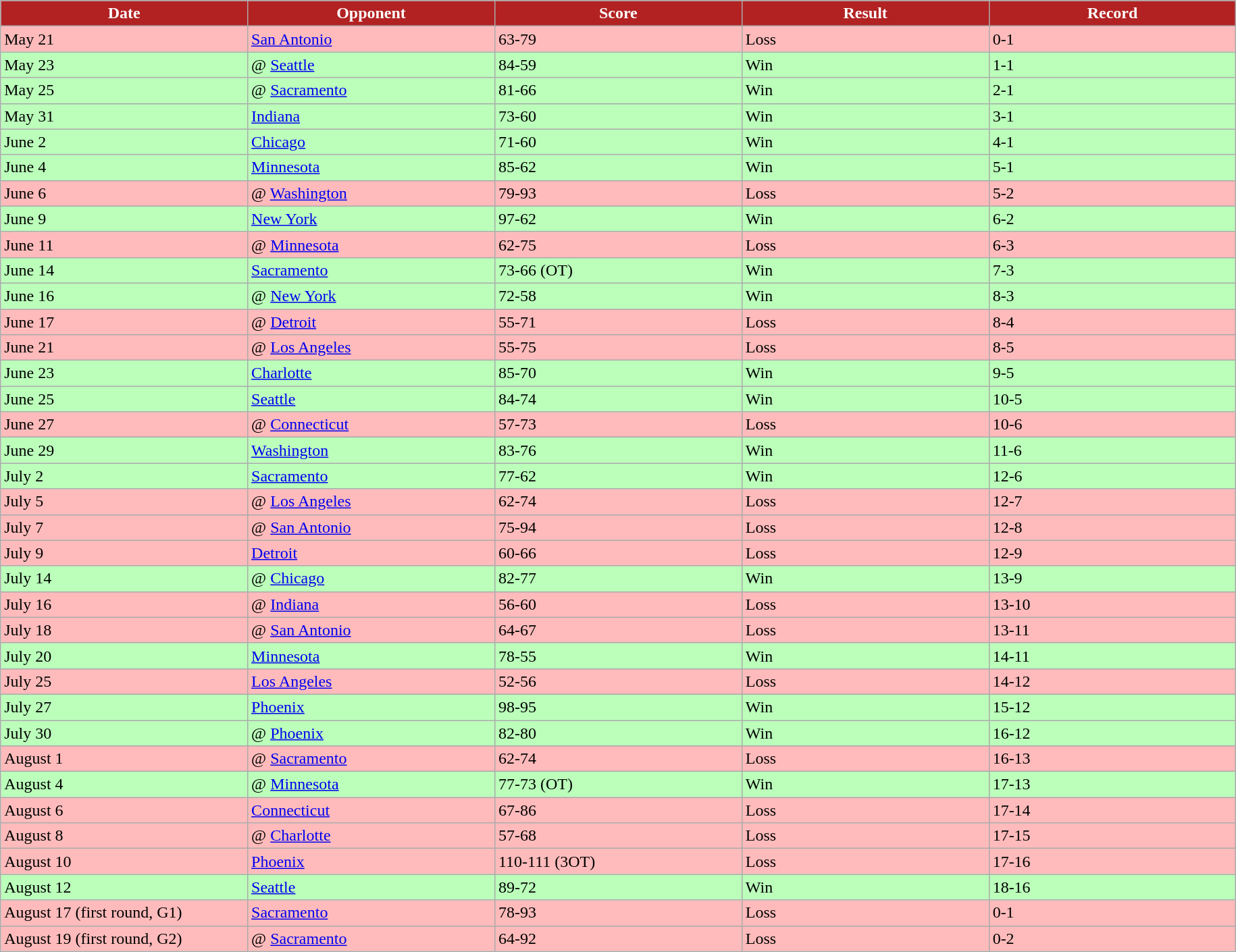<table class="wikitable sortable sortable">
<tr>
<th style="background:#B22222; color:white;" width="15%">Date</th>
<th style="background:#B22222; color:white;" width="15%">Opponent</th>
<th style="background:#B22222; color:white;" width="15%">Score</th>
<th style="background:#B22222; color:white;" width="15%">Result</th>
<th style="background:#B22222; color:white;" width="15%">Record</th>
</tr>
<tr bgcolor="ffbbbb">
<td>May 21</td>
<td><a href='#'>San Antonio</a></td>
<td>63-79</td>
<td>Loss</td>
<td>0-1</td>
</tr>
<tr bgcolor="bbffbb">
<td>May 23</td>
<td>@ <a href='#'>Seattle</a></td>
<td>84-59</td>
<td>Win</td>
<td>1-1</td>
</tr>
<tr bgcolor="bbffbb">
<td>May 25</td>
<td>@ <a href='#'>Sacramento</a></td>
<td>81-66</td>
<td>Win</td>
<td>2-1</td>
</tr>
<tr bgcolor="bbffbb">
<td>May 31</td>
<td><a href='#'>Indiana</a></td>
<td>73-60</td>
<td>Win</td>
<td>3-1</td>
</tr>
<tr bgcolor="bbffbb">
<td>June 2</td>
<td><a href='#'>Chicago</a></td>
<td>71-60</td>
<td>Win</td>
<td>4-1</td>
</tr>
<tr bgcolor="bbffbb">
<td>June 4</td>
<td><a href='#'>Minnesota</a></td>
<td>85-62</td>
<td>Win</td>
<td>5-1</td>
</tr>
<tr bgcolor="ffbbbb">
<td>June 6</td>
<td>@ <a href='#'>Washington</a></td>
<td>79-93</td>
<td>Loss</td>
<td>5-2</td>
</tr>
<tr bgcolor="bbffbb">
<td>June 9</td>
<td><a href='#'>New York</a></td>
<td>97-62</td>
<td>Win</td>
<td>6-2</td>
</tr>
<tr bgcolor="ffbbbb">
<td>June 11</td>
<td>@ <a href='#'>Minnesota</a></td>
<td>62-75</td>
<td>Loss</td>
<td>6-3</td>
</tr>
<tr bgcolor="bbffbb">
<td>June 14</td>
<td><a href='#'>Sacramento</a></td>
<td>73-66 (OT)</td>
<td>Win</td>
<td>7-3</td>
</tr>
<tr bgcolor="bbffbb">
<td>June 16</td>
<td>@ <a href='#'>New York</a></td>
<td>72-58</td>
<td>Win</td>
<td>8-3</td>
</tr>
<tr bgcolor="ffbbbb">
<td>June 17</td>
<td>@ <a href='#'>Detroit</a></td>
<td>55-71</td>
<td>Loss</td>
<td>8-4</td>
</tr>
<tr bgcolor="ffbbbb">
<td>June 21</td>
<td>@ <a href='#'>Los Angeles</a></td>
<td>55-75</td>
<td>Loss</td>
<td>8-5</td>
</tr>
<tr bgcolor="bbffbb">
<td>June 23</td>
<td><a href='#'>Charlotte</a></td>
<td>85-70</td>
<td>Win</td>
<td>9-5</td>
</tr>
<tr bgcolor="bbffbb">
<td>June 25</td>
<td><a href='#'>Seattle</a></td>
<td>84-74</td>
<td>Win</td>
<td>10-5</td>
</tr>
<tr bgcolor="ffbbbb">
<td>June 27</td>
<td>@ <a href='#'>Connecticut</a></td>
<td>57-73</td>
<td>Loss</td>
<td>10-6</td>
</tr>
<tr bgcolor="bbffbb">
<td>June 29</td>
<td><a href='#'>Washington</a></td>
<td>83-76</td>
<td>Win</td>
<td>11-6</td>
</tr>
<tr bgcolor="bbffbb">
<td>July 2</td>
<td><a href='#'>Sacramento</a></td>
<td>77-62</td>
<td>Win</td>
<td>12-6</td>
</tr>
<tr bgcolor="ffbbbb">
<td>July 5</td>
<td>@ <a href='#'>Los Angeles</a></td>
<td>62-74</td>
<td>Loss</td>
<td>12-7</td>
</tr>
<tr bgcolor="ffbbbb">
<td>July 7</td>
<td>@ <a href='#'>San Antonio</a></td>
<td>75-94</td>
<td>Loss</td>
<td>12-8</td>
</tr>
<tr bgcolor="ffbbbb">
<td>July 9</td>
<td><a href='#'>Detroit</a></td>
<td>60-66</td>
<td>Loss</td>
<td>12-9</td>
</tr>
<tr bgcolor="bbffbb">
<td>July 14</td>
<td>@ <a href='#'>Chicago</a></td>
<td>82-77</td>
<td>Win</td>
<td>13-9</td>
</tr>
<tr bgcolor="ffbbbb">
<td>July 16</td>
<td>@ <a href='#'>Indiana</a></td>
<td>56-60</td>
<td>Loss</td>
<td>13-10</td>
</tr>
<tr bgcolor="ffbbbb">
<td>July 18</td>
<td>@ <a href='#'>San Antonio</a></td>
<td>64-67</td>
<td>Loss</td>
<td>13-11</td>
</tr>
<tr bgcolor="bbffbb">
<td>July 20</td>
<td><a href='#'>Minnesota</a></td>
<td>78-55</td>
<td>Win</td>
<td>14-11</td>
</tr>
<tr bgcolor="ffbbbb">
<td>July 25</td>
<td><a href='#'>Los Angeles</a></td>
<td>52-56</td>
<td>Loss</td>
<td>14-12</td>
</tr>
<tr bgcolor="bbffbb">
<td>July 27</td>
<td><a href='#'>Phoenix</a></td>
<td>98-95</td>
<td>Win</td>
<td>15-12</td>
</tr>
<tr bgcolor="bbffbb">
<td>July 30</td>
<td>@ <a href='#'>Phoenix</a></td>
<td>82-80</td>
<td>Win</td>
<td>16-12</td>
</tr>
<tr bgcolor="ffbbbb">
<td>August 1</td>
<td>@ <a href='#'>Sacramento</a></td>
<td>62-74</td>
<td>Loss</td>
<td>16-13</td>
</tr>
<tr bgcolor="bbffbb">
<td>August 4</td>
<td>@ <a href='#'>Minnesota</a></td>
<td>77-73 (OT)</td>
<td>Win</td>
<td>17-13</td>
</tr>
<tr bgcolor="ffbbbb">
<td>August 6</td>
<td><a href='#'>Connecticut</a></td>
<td>67-86</td>
<td>Loss</td>
<td>17-14</td>
</tr>
<tr bgcolor="ffbbbb">
<td>August 8</td>
<td>@ <a href='#'>Charlotte</a></td>
<td>57-68</td>
<td>Loss</td>
<td>17-15</td>
</tr>
<tr bgcolor="ffbbbb">
<td>August 10</td>
<td><a href='#'>Phoenix</a></td>
<td>110-111 (3OT)</td>
<td>Loss</td>
<td>17-16</td>
</tr>
<tr bgcolor="bbffbb">
<td>August 12</td>
<td><a href='#'>Seattle</a></td>
<td>89-72</td>
<td>Win</td>
<td>18-16</td>
</tr>
<tr bgcolor="ffbbbb">
<td>August 17 (first round, G1)</td>
<td><a href='#'>Sacramento</a></td>
<td>78-93</td>
<td>Loss</td>
<td>0-1</td>
</tr>
<tr bgcolor="ffbbbb">
<td>August 19 (first round, G2)</td>
<td>@ <a href='#'>Sacramento</a></td>
<td>64-92</td>
<td>Loss</td>
<td>0-2</td>
</tr>
</table>
